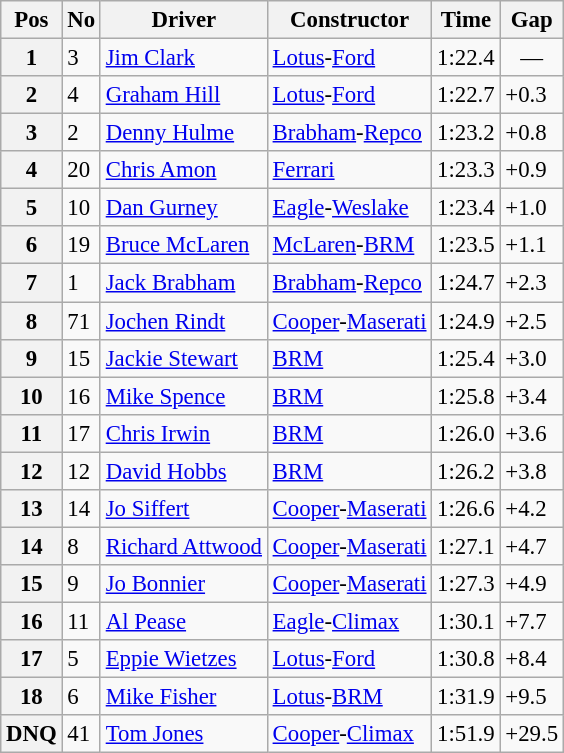<table class="wikitable sortable" style="font-size: 95%">
<tr>
<th>Pos</th>
<th>No</th>
<th>Driver</th>
<th>Constructor</th>
<th>Time</th>
<th>Gap</th>
</tr>
<tr>
<th>1</th>
<td>3</td>
<td> <a href='#'>Jim Clark</a></td>
<td><a href='#'>Lotus</a>-<a href='#'>Ford</a></td>
<td>1:22.4</td>
<td align="center">—</td>
</tr>
<tr>
<th>2</th>
<td>4</td>
<td> <a href='#'>Graham Hill</a></td>
<td><a href='#'>Lotus</a>-<a href='#'>Ford</a></td>
<td>1:22.7</td>
<td>+0.3</td>
</tr>
<tr>
<th>3</th>
<td>2</td>
<td> <a href='#'>Denny Hulme</a></td>
<td><a href='#'>Brabham</a>-<a href='#'>Repco</a></td>
<td>1:23.2</td>
<td>+0.8</td>
</tr>
<tr>
<th>4</th>
<td>20</td>
<td> <a href='#'>Chris Amon</a></td>
<td><a href='#'>Ferrari</a></td>
<td>1:23.3</td>
<td>+0.9</td>
</tr>
<tr>
<th>5</th>
<td>10</td>
<td> <a href='#'>Dan Gurney</a></td>
<td><a href='#'>Eagle</a>-<a href='#'>Weslake</a></td>
<td>1:23.4</td>
<td>+1.0</td>
</tr>
<tr>
<th>6</th>
<td>19</td>
<td> <a href='#'>Bruce McLaren</a></td>
<td><a href='#'>McLaren</a>-<a href='#'>BRM</a></td>
<td>1:23.5</td>
<td>+1.1</td>
</tr>
<tr>
<th>7</th>
<td>1</td>
<td> <a href='#'>Jack Brabham</a></td>
<td><a href='#'>Brabham</a>-<a href='#'>Repco</a></td>
<td>1:24.7</td>
<td>+2.3</td>
</tr>
<tr>
<th>8</th>
<td>71</td>
<td> <a href='#'>Jochen Rindt</a></td>
<td><a href='#'>Cooper</a>-<a href='#'>Maserati</a></td>
<td>1:24.9</td>
<td>+2.5</td>
</tr>
<tr>
<th>9</th>
<td>15</td>
<td> <a href='#'>Jackie Stewart</a></td>
<td><a href='#'>BRM</a></td>
<td>1:25.4</td>
<td>+3.0</td>
</tr>
<tr>
<th>10</th>
<td>16</td>
<td> <a href='#'>Mike Spence</a></td>
<td><a href='#'>BRM</a></td>
<td>1:25.8</td>
<td>+3.4</td>
</tr>
<tr>
<th>11</th>
<td>17</td>
<td> <a href='#'>Chris Irwin</a></td>
<td><a href='#'>BRM</a></td>
<td>1:26.0</td>
<td>+3.6</td>
</tr>
<tr>
<th>12</th>
<td>12</td>
<td> <a href='#'>David Hobbs</a></td>
<td><a href='#'>BRM</a></td>
<td>1:26.2</td>
<td>+3.8</td>
</tr>
<tr>
<th>13</th>
<td>14</td>
<td> <a href='#'>Jo Siffert</a></td>
<td><a href='#'>Cooper</a>-<a href='#'>Maserati</a></td>
<td>1:26.6</td>
<td>+4.2</td>
</tr>
<tr>
<th>14</th>
<td>8</td>
<td> <a href='#'>Richard Attwood</a></td>
<td><a href='#'>Cooper</a>-<a href='#'>Maserati</a></td>
<td>1:27.1</td>
<td>+4.7</td>
</tr>
<tr>
<th>15</th>
<td>9</td>
<td> <a href='#'>Jo Bonnier</a></td>
<td><a href='#'>Cooper</a>-<a href='#'>Maserati</a></td>
<td>1:27.3</td>
<td>+4.9</td>
</tr>
<tr>
<th>16</th>
<td>11</td>
<td> <a href='#'>Al Pease</a></td>
<td><a href='#'>Eagle</a>-<a href='#'>Climax</a></td>
<td>1:30.1</td>
<td>+7.7</td>
</tr>
<tr>
<th>17</th>
<td>5</td>
<td> <a href='#'>Eppie Wietzes</a></td>
<td><a href='#'>Lotus</a>-<a href='#'>Ford</a></td>
<td>1:30.8</td>
<td>+8.4</td>
</tr>
<tr>
<th>18</th>
<td>6</td>
<td> <a href='#'>Mike Fisher</a></td>
<td><a href='#'>Lotus</a>-<a href='#'>BRM</a></td>
<td>1:31.9</td>
<td>+9.5</td>
</tr>
<tr>
<th>DNQ</th>
<td>41</td>
<td> <a href='#'>Tom Jones</a></td>
<td><a href='#'>Cooper</a>-<a href='#'>Climax</a></td>
<td>1:51.9</td>
<td>+29.5</td>
</tr>
</table>
